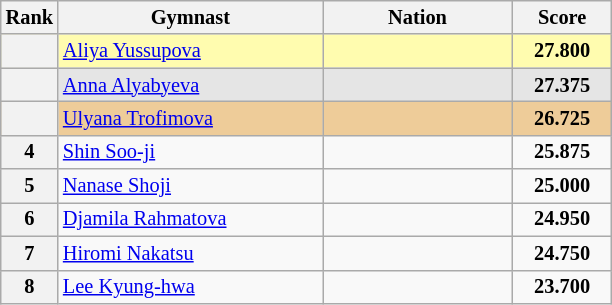<table class="wikitable sortable" style="text-align:center; font-size:85%">
<tr>
<th scope="col" style="width:20px;">Rank</th>
<th ! scope="col" style="width:170px;">Gymnast</th>
<th ! scope="col" style="width:120px;">Nation</th>
<th ! scope="col" style="width:60px;">Score</th>
</tr>
<tr style="background:#fffcaf;">
<th scope=row style="text-align:center"></th>
<td style="text-align:left;"><a href='#'>Aliya Yussupova</a></td>
<td style="text-align:left;"></td>
<td><strong>27.800</strong></td>
</tr>
<tr style="background:#e5e5e5;">
<th scope=row style="text-align:center"></th>
<td style="text-align:left;"><a href='#'>Anna Alyabyeva</a></td>
<td style="text-align:left;"></td>
<td><strong>27.375</strong></td>
</tr>
<tr style="background:#ec9;">
<th scope=row style="text-align:center"></th>
<td style="text-align:left;"><a href='#'>Ulyana Trofimova</a></td>
<td style="text-align:left;"></td>
<td><strong>26.725</strong></td>
</tr>
<tr>
<th scope=row style="text-align:center">4</th>
<td style="text-align:left;"><a href='#'>Shin Soo-ji</a></td>
<td style="text-align:left;"></td>
<td><strong>25.875</strong></td>
</tr>
<tr>
<th scope=row style="text-align:center">5</th>
<td style="text-align:left;"><a href='#'>Nanase Shoji</a></td>
<td style="text-align:left;"></td>
<td><strong>25.000</strong></td>
</tr>
<tr>
<th scope=row style="text-align:center">6</th>
<td style="text-align:left;"><a href='#'>Djamila Rahmatova</a></td>
<td style="text-align:left;"></td>
<td><strong>24.950</strong></td>
</tr>
<tr>
<th scope=row style="text-align:center">7</th>
<td style="text-align:left;"><a href='#'>Hiromi Nakatsu</a></td>
<td style="text-align:left;"></td>
<td><strong>24.750</strong></td>
</tr>
<tr>
<th scope=row style="text-align:center">8</th>
<td style="text-align:left;"><a href='#'>Lee Kyung-hwa</a></td>
<td style="text-align:left;"></td>
<td><strong>23.700</strong></td>
</tr>
</table>
